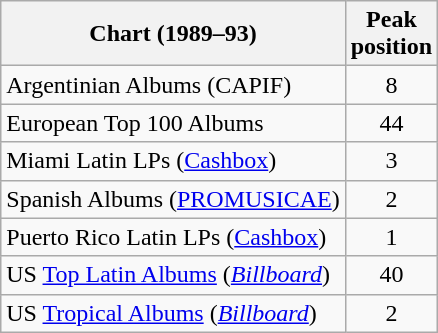<table class="wikitable">
<tr>
<th>Chart (1989–93)</th>
<th>Peak<br>position</th>
</tr>
<tr>
<td>Argentinian Albums (CAPIF)</td>
<td align="center">8</td>
</tr>
<tr>
<td>European Top 100 Albums</td>
<td align="center">44</td>
</tr>
<tr>
<td>Miami Latin LPs (<a href='#'>Cashbox</a>) </td>
<td align="center">3</td>
</tr>
<tr>
<td>Spanish Albums (<a href='#'>PROMUSICAE</a>)</td>
<td align="center">2</td>
</tr>
<tr>
<td>Puerto Rico Latin LPs (<a href='#'>Cashbox</a>)</td>
<td align="center">1</td>
</tr>
<tr>
<td>US <a href='#'>Top Latin Albums</a> (<a href='#'><em>Billboard</em></a>)</td>
<td align="center">40</td>
</tr>
<tr>
<td>US <a href='#'>Tropical Albums</a> (<a href='#'><em>Billboard</em></a>)</td>
<td align="center">2</td>
</tr>
</table>
